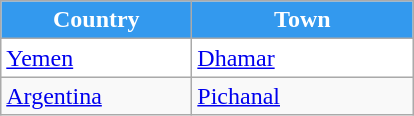<table class="wikitable" "text-align:left;font-size:100%;"|>
<tr>
<th style="background:#39e; color:white; height:17px; width:120px;">Country</th>
<th ! style="background:#39e; color:white; width:140px;">Town</th>
</tr>
<tr style="color:black; background:white;">
<td ! !> <a href='#'>Yemen</a></td>
<td ! !> <a href='#'>Dhamar</a></td>
</tr>
<tr>
<td ! !> <a href='#'>Argentina</a></td>
<td ! !> <a href='#'>Pichanal</a></td>
</tr>
</table>
